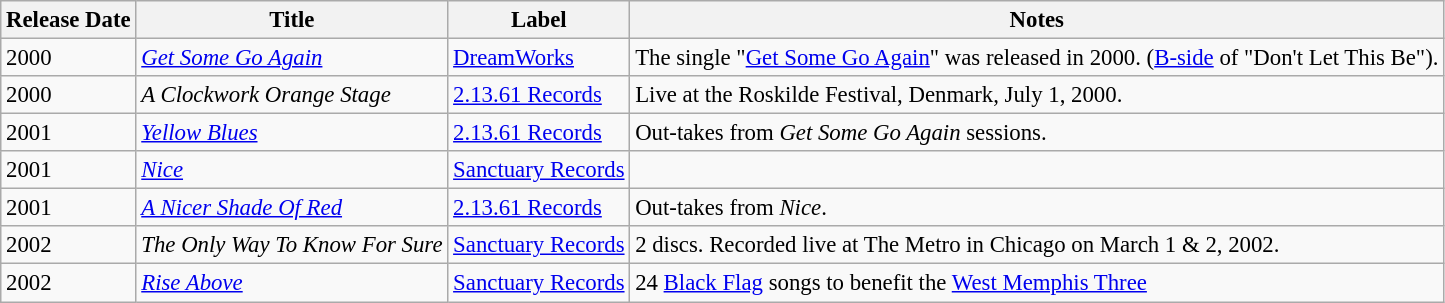<table class="wikitable" style="font-size: 95%;">
<tr>
<th>Release Date</th>
<th>Title</th>
<th>Label</th>
<th>Notes</th>
</tr>
<tr>
<td>2000</td>
<td><em><a href='#'>Get Some Go Again</a></em></td>
<td><a href='#'>DreamWorks</a></td>
<td>The single "<a href='#'>Get Some Go Again</a>" was released in 2000. (<a href='#'>B-side</a> of "Don't Let This Be").</td>
</tr>
<tr>
<td>2000</td>
<td><em>A Clockwork Orange Stage</em></td>
<td><a href='#'>2.13.61 Records</a></td>
<td>Live at the Roskilde Festival, Denmark, July 1, 2000.</td>
</tr>
<tr>
<td>2001</td>
<td><em><a href='#'>Yellow Blues</a></em></td>
<td><a href='#'>2.13.61 Records</a></td>
<td>Out-takes from <em>Get Some Go Again</em> sessions.</td>
</tr>
<tr>
<td>2001</td>
<td><em><a href='#'>Nice</a></em></td>
<td><a href='#'>Sanctuary Records</a></td>
<td></td>
</tr>
<tr>
<td>2001</td>
<td><em><a href='#'>A Nicer Shade Of Red</a></em></td>
<td><a href='#'>2.13.61 Records</a></td>
<td>Out-takes from <em>Nice</em>.</td>
</tr>
<tr>
<td>2002</td>
<td><em>The Only Way To Know For Sure</em></td>
<td><a href='#'>Sanctuary Records</a></td>
<td>2 discs. Recorded live at The Metro in Chicago on March 1 & 2, 2002.</td>
</tr>
<tr>
<td>2002</td>
<td><em><a href='#'>Rise Above</a></em></td>
<td><a href='#'>Sanctuary Records</a></td>
<td>24 <a href='#'>Black Flag</a> songs to benefit the <a href='#'>West Memphis Three</a></td>
</tr>
</table>
